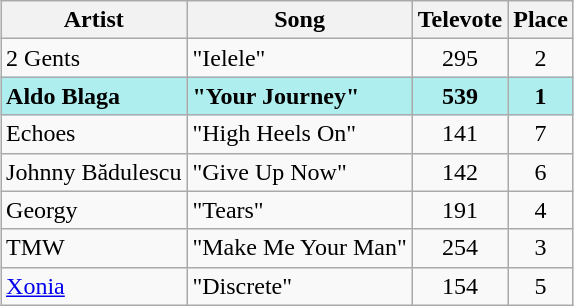<table class="sortable wikitable" style="margin: 1em auto 1em auto; text-align:center;">
<tr>
<th>Artist</th>
<th>Song</th>
<th>Televote</th>
<th>Place</th>
</tr>
<tr>
<td align="left">2 Gents</td>
<td align="left">"Ielele"</td>
<td>295</td>
<td>2</td>
</tr>
<tr style="font-weight:bold; background:paleturquoise;">
<td align="left">Aldo Blaga</td>
<td align="left">"Your Journey"</td>
<td>539</td>
<td>1</td>
</tr>
<tr>
<td align="left">Echoes</td>
<td align="left">"High Heels On"</td>
<td>141</td>
<td>7</td>
</tr>
<tr>
<td align="left">Johnny Bădulescu</td>
<td align="left">"Give Up Now"</td>
<td>142</td>
<td>6</td>
</tr>
<tr>
<td align="left">Georgy</td>
<td align="left">"Tears"</td>
<td>191</td>
<td>4</td>
</tr>
<tr>
<td align="left">TMW</td>
<td align="left">"Make Me Your Man"</td>
<td>254</td>
<td>3</td>
</tr>
<tr>
<td align="left"><a href='#'>Xonia</a></td>
<td align="left">"Discrete"</td>
<td>154</td>
<td>5</td>
</tr>
</table>
